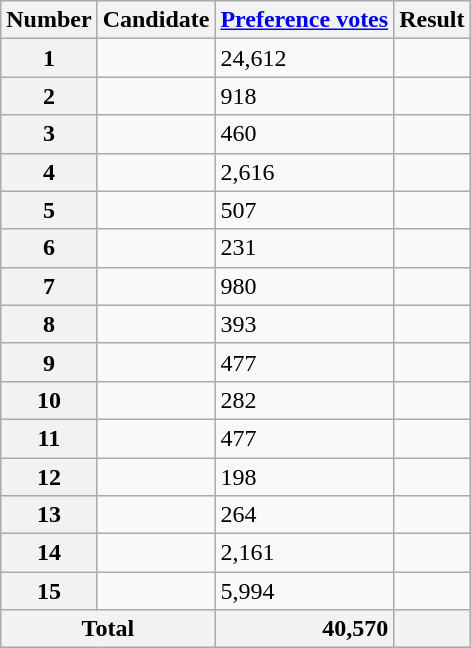<table class="wikitable sortable" >
<tr>
<th scope="col">Number</th>
<th scope="col">Candidate</th>
<th scope="col"><a href='#'>Preference votes</a></th>
<th scope="col">Result</th>
</tr>
<tr>
<th scope="row">1</th>
<td style="text-align:left"></td>
<td>24,612</td>
<td></td>
</tr>
<tr>
<th scope="row">2</th>
<td style="text-align:left"></td>
<td>918</td>
<td></td>
</tr>
<tr>
<th scope="row">3</th>
<td style="text-align:left"></td>
<td>460</td>
<td></td>
</tr>
<tr>
<th scope="row">4</th>
<td style="text-align:left"></td>
<td>2,616</td>
<td></td>
</tr>
<tr>
<th scope="row">5</th>
<td style="text-align:left"></td>
<td>507</td>
<td></td>
</tr>
<tr>
<th scope="row">6</th>
<td style="text-align:left"></td>
<td>231</td>
<td></td>
</tr>
<tr>
<th scope="row">7</th>
<td style="text-align:left"></td>
<td>980</td>
<td></td>
</tr>
<tr>
<th scope="row">8</th>
<td style="text-align:left"></td>
<td>393</td>
<td></td>
</tr>
<tr>
<th scope="row">9</th>
<td style="text-align:left"></td>
<td>477</td>
<td></td>
</tr>
<tr>
<th scope="row">10</th>
<td style="text-align:left"></td>
<td>282</td>
<td></td>
</tr>
<tr>
<th scope="row">11</th>
<td style="text-align:left"></td>
<td>477</td>
<td></td>
</tr>
<tr>
<th scope="row">12</th>
<td style="text-align:left"></td>
<td>198</td>
<td></td>
</tr>
<tr>
<th scope="row">13</th>
<td style="text-align:left"></td>
<td>264</td>
<td></td>
</tr>
<tr>
<th scope="row">14</th>
<td style="text-align:left"></td>
<td>2,161</td>
<td></td>
</tr>
<tr>
<th scope="row">15</th>
<td style="text-align:left"></td>
<td>5,994</td>
<td></td>
</tr>
<tr class="sortbottom">
<th scope="row"  colspan="2">Total</th>
<th style="text-align:right">40,570</th>
<th></th>
</tr>
</table>
